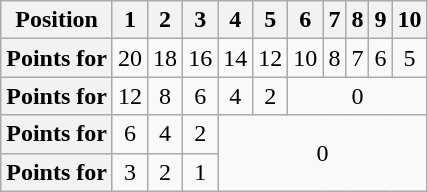<table class="wikitable floatright" style="text-align: center">
<tr>
<th scope="col">Position</th>
<th scope="col">1</th>
<th scope="col">2</th>
<th scope="col">3</th>
<th scope="col">4</th>
<th scope="col">5</th>
<th scope="col">6</th>
<th scope="col">7</th>
<th scope="col">8</th>
<th scope="col">9</th>
<th scope="col">10</th>
</tr>
<tr>
<th scope="row">Points for </th>
<td>20</td>
<td>18</td>
<td>16</td>
<td>14</td>
<td>12</td>
<td>10</td>
<td>8</td>
<td>7</td>
<td>6</td>
<td>5</td>
</tr>
<tr>
<th scope="row">Points for </th>
<td>12</td>
<td>8</td>
<td>6</td>
<td>4</td>
<td>2</td>
<td colspan=5>0</td>
</tr>
<tr>
<th scope="row">Points for </th>
<td>6</td>
<td>4</td>
<td>2</td>
<td colspan=7 rowspan=2>0</td>
</tr>
<tr>
<th scope="row">Points for </th>
<td>3</td>
<td>2</td>
<td>1</td>
</tr>
</table>
